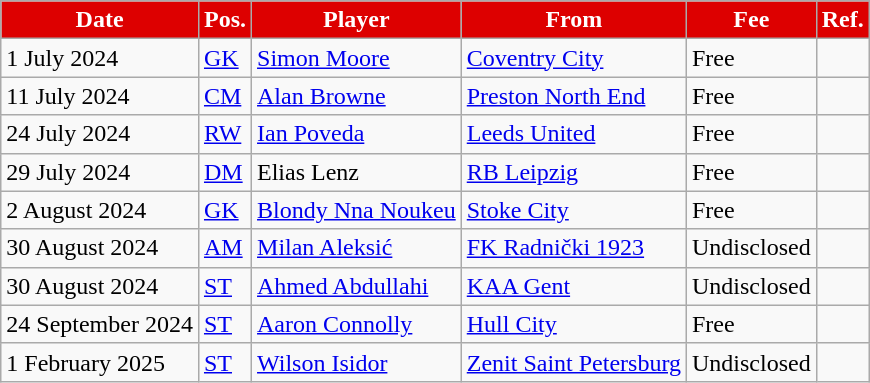<table class="wikitable plainrowheaders sortable">
<tr>
<th style="background:#DD0000;color:#FFFFFF;">Date</th>
<th style="background:#DD0000;color:#FFFFFF;">Pos.</th>
<th style="background:#DD0000;color:#FFFFFF;">Player</th>
<th style="background:#DD0000;color:#FFFFFF;">From</th>
<th style="background:#DD0000;color:#FFFFFF;">Fee</th>
<th style="background:#DD0000;color:#FFFFFF;">Ref.</th>
</tr>
<tr>
<td>1 July 2024</td>
<td><a href='#'>GK</a></td>
<td> <a href='#'>Simon Moore</a></td>
<td> <a href='#'>Coventry City</a></td>
<td>Free</td>
<td></td>
</tr>
<tr>
<td>11 July 2024</td>
<td><a href='#'>CM</a></td>
<td> <a href='#'>Alan Browne</a></td>
<td> <a href='#'>Preston North End</a></td>
<td>Free</td>
<td></td>
</tr>
<tr>
<td>24 July 2024</td>
<td><a href='#'>RW</a></td>
<td> <a href='#'>Ian Poveda</a></td>
<td> <a href='#'>Leeds United</a></td>
<td>Free</td>
<td></td>
</tr>
<tr>
<td>29 July 2024</td>
<td><a href='#'>DM</a></td>
<td> Elias Lenz</td>
<td> <a href='#'>RB Leipzig</a></td>
<td>Free</td>
<td></td>
</tr>
<tr>
<td>2 August 2024</td>
<td><a href='#'>GK</a></td>
<td> <a href='#'>Blondy Nna Noukeu</a></td>
<td> <a href='#'>Stoke City</a></td>
<td>Free</td>
<td></td>
</tr>
<tr>
<td>30 August 2024</td>
<td><a href='#'>AM</a></td>
<td> <a href='#'>Milan Aleksić</a></td>
<td> <a href='#'>FK Radnički 1923</a></td>
<td>Undisclosed</td>
<td></td>
</tr>
<tr>
<td>30 August 2024</td>
<td><a href='#'>ST</a></td>
<td> <a href='#'>Ahmed Abdullahi</a></td>
<td> <a href='#'>KAA Gent</a></td>
<td>Undisclosed</td>
<td></td>
</tr>
<tr>
<td>24 September 2024</td>
<td><a href='#'>ST</a></td>
<td> <a href='#'>Aaron Connolly</a></td>
<td> <a href='#'>Hull City</a></td>
<td>Free</td>
<td></td>
</tr>
<tr>
<td>1 February 2025</td>
<td><a href='#'>ST</a></td>
<td> <a href='#'>Wilson Isidor</a></td>
<td> <a href='#'>Zenit Saint Petersburg</a></td>
<td>Undisclosed</td>
<td></td>
</tr>
</table>
